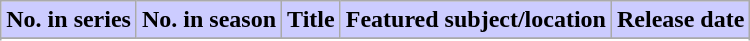<table class="wikitable plainrowheaders">
<tr style="color:black">
<th style="background-color: #ccccff;">No. in series</th>
<th style="background-color: #ccccff;">No. in season</th>
<th style="background-color: #ccccff;">Title</th>
<th style="background-color: #ccccff;">Featured subject/location</th>
<th style="background-color: #ccccff;">Release date</th>
</tr>
<tr>
</tr>
<tr>
</tr>
</table>
